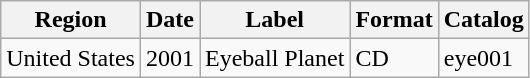<table class="wikitable">
<tr>
<th>Region</th>
<th>Date</th>
<th>Label</th>
<th>Format</th>
<th>Catalog</th>
</tr>
<tr>
<td>United States</td>
<td>2001</td>
<td>Eyeball Planet</td>
<td>CD</td>
<td>eye001</td>
</tr>
</table>
